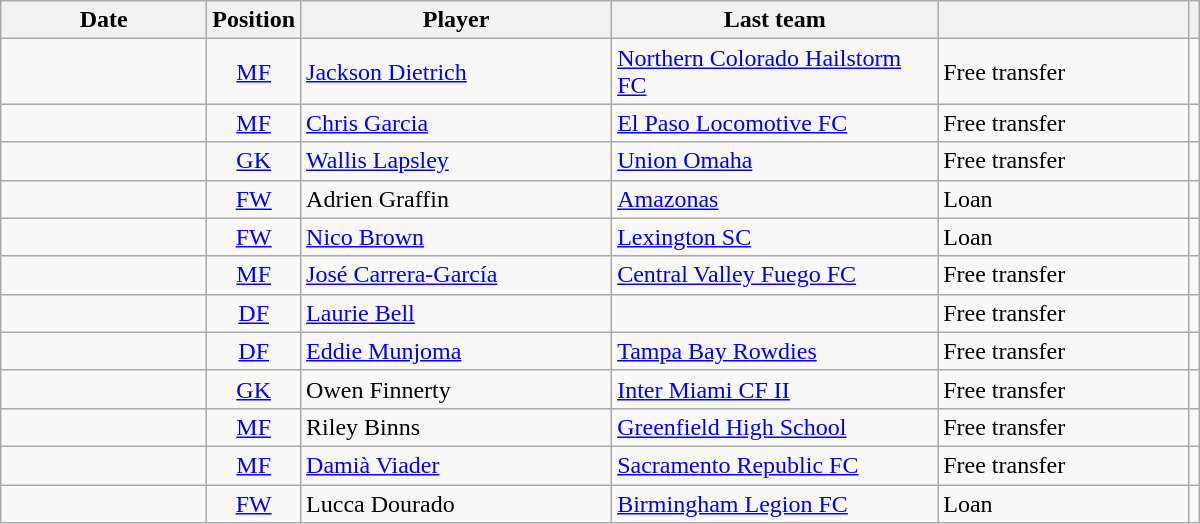<table class="wikitable">
<tr>
<th style="width:130px;">Date</th>
<th>Position</th>
<th style="width:200px;">Player</th>
<th style="width:210px;">Last team</th>
<th style="width:160px;"></th>
<th></th>
</tr>
<tr>
<td></td>
<td style="text-align:center;"><a href='#'>MF</a></td>
<td data-sort-value="Dietrich, Jackson"> <a href='#'>Jackson Dietrich</a></td>
<td><a href='#'>Northern Colorado Hailstorm FC</a></td>
<td>Free transfer</td>
<td style="text-align:center;"></td>
</tr>
<tr>
<td></td>
<td style="text-align:center;"><a href='#'>MF</a></td>
<td data-sort-value="Garcia, Chris"> <a href='#'>Chris Garcia</a></td>
<td><a href='#'>El Paso Locomotive FC</a></td>
<td>Free transfer</td>
<td style="text-align:center;"></td>
</tr>
<tr>
<td></td>
<td style="text-align:center;"><a href='#'>GK</a></td>
<td data-sort-value="Lapsley, Wallis"> <a href='#'>Wallis Lapsley</a></td>
<td><a href='#'>Union Omaha</a></td>
<td>Free transfer</td>
<td style="text-align:center;"></td>
</tr>
<tr>
<td></td>
<td style="text-align:center;"><a href='#'>FW</a></td>
<td data-sort-value="Graffin, Adrien"> Adrien Graffin</td>
<td> <a href='#'>Amazonas</a></td>
<td>Loan</td>
<td style="text-align:center;"></td>
</tr>
<tr>
<td></td>
<td style="text-align:center;"><a href='#'>FW</a></td>
<td data-sort-value="Brown, Nico" style="text-align:left;"> <a href='#'>Nico Brown</a></td>
<td><a href='#'>Lexington SC</a></td>
<td>Loan</td>
<td style="text-align:center;"></td>
</tr>
<tr>
<td></td>
<td style="text-align:center;"><a href='#'>MF</a></td>
<td data-sort-value="Carrera-García, José"> <a href='#'>José Carrera-García</a></td>
<td><a href='#'>Central Valley Fuego FC</a></td>
<td>Free transfer</td>
<td style="text-align:center;"></td>
</tr>
<tr>
<td></td>
<td style="text-align:center;"><a href='#'>DF</a></td>
<td data-sort-value="Bell, Laurie"> <a href='#'>Laurie Bell</a></td>
<td></td>
<td>Free transfer</td>
<td style="text-align:center;"></td>
</tr>
<tr>
<td></td>
<td style="text-align:center;"><a href='#'>DF</a></td>
<td data-sort-value="Munjoma, Eddie"> <a href='#'>Eddie Munjoma</a></td>
<td><a href='#'>Tampa Bay Rowdies</a></td>
<td>Free transfer</td>
<td style="text-align:center;"></td>
</tr>
<tr>
<td></td>
<td style="text-align:center;"><a href='#'>GK</a></td>
<td data-sort-value="Finnerty, Owen"> Owen Finnerty</td>
<td><a href='#'>Inter Miami CF II</a></td>
<td>Free transfer</td>
<td style="text-align:center;"></td>
</tr>
<tr>
<td></td>
<td style="text-align:center;"><a href='#'>MF</a></td>
<td data-sort-value="Binns, Riley"> Riley Binns</td>
<td><a href='#'>Greenfield High School</a></td>
<td>Free transfer</td>
<td style="text-align:center;"></td>
</tr>
<tr>
<td></td>
<td style="text-align:center;"><a href='#'>MF</a></td>
<td data-sort-value="Viader, Damià"> <a href='#'>Damià Viader</a></td>
<td><a href='#'>Sacramento Republic FC</a></td>
<td>Free transfer</td>
<td style="text-align:center;"></td>
</tr>
<tr>
<td></td>
<td style="text-align:center;"><a href='#'>FW</a></td>
<td data-sort-value="Dourado, Lucca" style="text-align:left;"> Lucca Dourado</td>
<td><a href='#'>Birmingham Legion FC</a></td>
<td>Loan</td>
<td style="text-align:center;"></td>
</tr>
</table>
